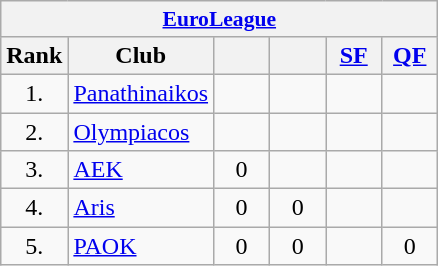<table class="wikitable" style="text-align:center">
<tr style="font-size:90%">
<th colspan=6><a href='#'>EuroLeague</a></th>
</tr>
<tr>
<th width=30>Rank</th>
<th width=30>Club</th>
<th width=30></th>
<th width=30></th>
<th width=30><a href='#'>SF</a></th>
<th width=30><a href='#'>QF</a></th>
</tr>
<tr>
<td>1.</td>
<td align=left><a href='#'>Panathinaikos</a></td>
<td></td>
<td></td>
<td></td>
<td></td>
</tr>
<tr>
<td>2.</td>
<td align=left><a href='#'>Olympiacos</a></td>
<td></td>
<td></td>
<td></td>
<td></td>
</tr>
<tr>
<td>3.</td>
<td align=left><a href='#'>AEK</a></td>
<td>0</td>
<td></td>
<td></td>
<td></td>
</tr>
<tr>
<td>4.</td>
<td align=left><a href='#'>Aris</a></td>
<td>0</td>
<td>0</td>
<td></td>
<td></td>
</tr>
<tr>
<td>5.</td>
<td align=left><a href='#'>PAOK</a></td>
<td>0</td>
<td>0</td>
<td></td>
<td>0</td>
</tr>
</table>
